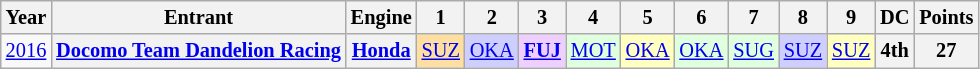<table class="wikitable" style="text-align:center; font-size:85%">
<tr>
<th>Year</th>
<th>Entrant</th>
<th>Engine</th>
<th>1</th>
<th>2</th>
<th>3</th>
<th>4</th>
<th>5</th>
<th>6</th>
<th>7</th>
<th>8</th>
<th>9</th>
<th>DC</th>
<th>Points</th>
</tr>
<tr>
<td><a href='#'>2016</a></td>
<th nowrap><a href='#'>Docomo Team Dandelion Racing</a></th>
<th><a href='#'>Honda</a></th>
<td style="background:#FFDF9F;"><a href='#'>SUZ</a><br></td>
<td style="background:#CFCFFF;"><a href='#'>OKA</a><br></td>
<td style="background:#EFCFFF;"><strong><a href='#'>FUJ</a></strong><br></td>
<td style="background:#DFFFDF;"><a href='#'>MOT</a><br></td>
<td style="background:#FFFFBF;"><a href='#'>OKA</a><br></td>
<td style="background:#DFFFDF;"><a href='#'>OKA</a><br></td>
<td style="background:#DFFFDF;"><a href='#'>SUG</a><br></td>
<td style="background:#CFCFFF;"><a href='#'>SUZ</a><br></td>
<td style="background:#FFFFBF;"><a href='#'>SUZ</a><br></td>
<th>4th</th>
<th>27</th>
</tr>
</table>
